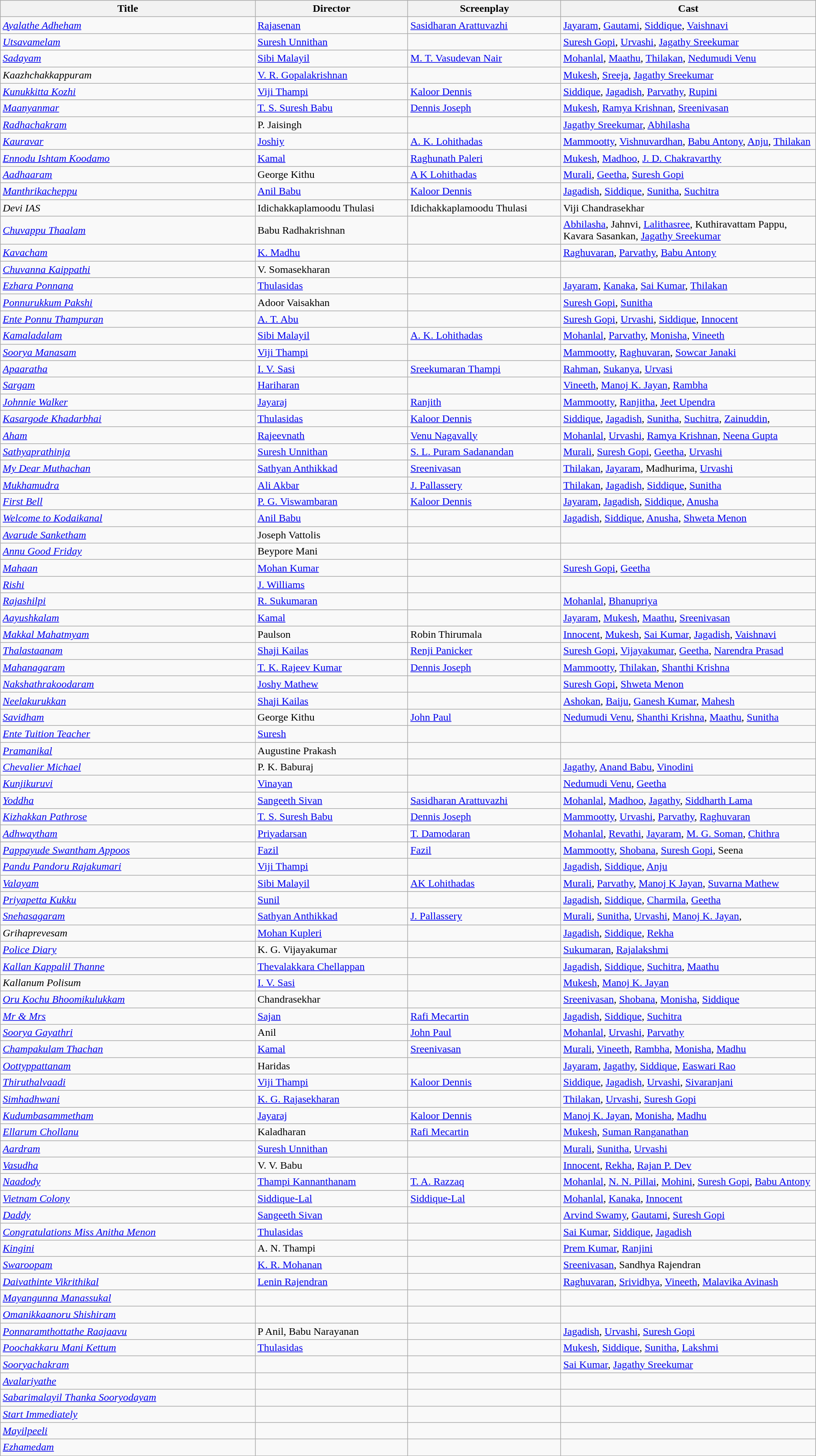<table class="wikitable sortable">
<tr>
<th width="25%">Title</th>
<th width="15%">Director</th>
<th width="15%">Screenplay</th>
<th width="25%">Cast</th>
</tr>
<tr>
<td><em><a href='#'>Ayalathe Adheham</a></em></td>
<td><a href='#'>Rajasenan</a></td>
<td><a href='#'>Sasidharan Arattuvazhi</a></td>
<td><a href='#'>Jayaram</a>, <a href='#'>Gautami</a>, <a href='#'>Siddique</a>, <a href='#'>Vaishnavi</a></td>
</tr>
<tr>
<td><em><a href='#'>Utsavamelam</a></em></td>
<td><a href='#'>Suresh Unnithan</a></td>
<td></td>
<td><a href='#'>Suresh Gopi</a>, <a href='#'>Urvashi</a>, <a href='#'>Jagathy Sreekumar</a></td>
</tr>
<tr>
<td><em><a href='#'>Sadayam</a></em></td>
<td><a href='#'>Sibi Malayil</a></td>
<td><a href='#'>M. T. Vasudevan Nair</a></td>
<td><a href='#'>Mohanlal</a>, <a href='#'>Maathu</a>, <a href='#'>Thilakan</a>, <a href='#'>Nedumudi Venu</a></td>
</tr>
<tr>
<td><em>Kaazhchakkappuram</em></td>
<td><a href='#'>V. R. Gopalakrishnan</a></td>
<td></td>
<td><a href='#'>Mukesh</a>, <a href='#'>Sreeja</a>, <a href='#'>Jagathy Sreekumar</a></td>
</tr>
<tr>
<td><em><a href='#'>Kunukkitta Kozhi</a></em></td>
<td><a href='#'>Viji Thampi</a></td>
<td><a href='#'>Kaloor Dennis</a></td>
<td><a href='#'>Siddique</a>, <a href='#'>Jagadish</a>, <a href='#'>Parvathy</a>, <a href='#'>Rupini</a></td>
</tr>
<tr>
<td><em><a href='#'>Maanyanmar</a></em></td>
<td><a href='#'>T. S. Suresh Babu</a></td>
<td><a href='#'>Dennis Joseph</a></td>
<td><a href='#'>Mukesh</a>, <a href='#'>Ramya Krishnan</a>, <a href='#'>Sreenivasan</a></td>
</tr>
<tr>
<td><em><a href='#'>Radhachakram</a></em></td>
<td>P. Jaisingh</td>
<td></td>
<td><a href='#'>Jagathy Sreekumar</a>, <a href='#'>Abhilasha</a></td>
</tr>
<tr>
<td><em><a href='#'>Kauravar</a></em></td>
<td><a href='#'>Joshiy</a></td>
<td><a href='#'>A. K. Lohithadas</a></td>
<td><a href='#'>Mammootty</a>, <a href='#'>Vishnuvardhan</a>, <a href='#'>Babu Antony</a>, <a href='#'>Anju</a>, <a href='#'>Thilakan</a></td>
</tr>
<tr>
<td><em><a href='#'>Ennodu Ishtam Koodamo</a></em></td>
<td><a href='#'>Kamal</a></td>
<td><a href='#'>Raghunath Paleri</a></td>
<td><a href='#'>Mukesh</a>, <a href='#'>Madhoo</a>, <a href='#'>J. D. Chakravarthy</a></td>
</tr>
<tr>
<td><em><a href='#'>Aadhaaram</a></em></td>
<td>George Kithu</td>
<td><a href='#'>A K Lohithadas</a></td>
<td><a href='#'>Murali</a>, <a href='#'>Geetha</a>, <a href='#'>Suresh Gopi</a></td>
</tr>
<tr>
<td><em><a href='#'>Manthrikacheppu</a></em></td>
<td><a href='#'>Anil Babu</a></td>
<td><a href='#'>Kaloor Dennis</a></td>
<td><a href='#'>Jagadish</a>, <a href='#'>Siddique</a>, <a href='#'>Sunitha</a>, <a href='#'>Suchitra</a></td>
</tr>
<tr>
<td><em>Devi IAS</em></td>
<td>Idichakkaplamoodu Thulasi</td>
<td>Idichakkaplamoodu Thulasi</td>
<td>Viji Chandrasekhar</td>
</tr>
<tr>
<td><em><a href='#'>Chuvappu Thaalam</a></em></td>
<td>Babu Radhakrishnan</td>
<td></td>
<td><a href='#'>Abhilasha</a>, Jahnvi, <a href='#'>Lalithasree</a>, Kuthiravattam Pappu, Kavara Sasankan, <a href='#'>Jagathy Sreekumar</a></td>
</tr>
<tr>
<td><em><a href='#'>Kavacham</a></em></td>
<td><a href='#'>K. Madhu</a></td>
<td></td>
<td><a href='#'>Raghuvaran</a>, <a href='#'>Parvathy</a>, <a href='#'>Babu Antony</a></td>
</tr>
<tr>
<td><em><a href='#'>Chuvanna Kaippathi</a></em></td>
<td>V. Somasekharan</td>
<td></td>
<td></td>
</tr>
<tr>
<td><em><a href='#'>Ezhara Ponnana</a></em></td>
<td><a href='#'>Thulasidas</a></td>
<td></td>
<td><a href='#'>Jayaram</a>, <a href='#'>Kanaka</a>, <a href='#'>Sai Kumar</a>, <a href='#'>Thilakan</a></td>
</tr>
<tr>
<td><em><a href='#'>Ponnurukkum Pakshi</a></em></td>
<td>Adoor Vaisakhan</td>
<td></td>
<td><a href='#'>Suresh Gopi</a>, <a href='#'>Sunitha</a></td>
</tr>
<tr>
<td><em><a href='#'>Ente Ponnu Thampuran</a></em></td>
<td><a href='#'>A. T. Abu</a></td>
<td></td>
<td><a href='#'>Suresh Gopi</a>, <a href='#'>Urvashi</a>, <a href='#'>Siddique</a>, <a href='#'>Innocent</a></td>
</tr>
<tr>
<td><em><a href='#'>Kamaladalam</a></em></td>
<td><a href='#'>Sibi Malayil</a></td>
<td><a href='#'>A. K. Lohithadas</a></td>
<td><a href='#'>Mohanlal</a>, <a href='#'>Parvathy</a>, <a href='#'>Monisha</a>, <a href='#'>Vineeth</a></td>
</tr>
<tr>
<td><em><a href='#'>Soorya Manasam</a></em></td>
<td><a href='#'>Viji Thampi</a></td>
<td></td>
<td><a href='#'>Mammootty</a>, <a href='#'>Raghuvaran</a>, <a href='#'>Sowcar Janaki</a></td>
</tr>
<tr>
<td><em><a href='#'>Apaaratha</a></em></td>
<td><a href='#'>I. V. Sasi</a></td>
<td><a href='#'>Sreekumaran Thampi</a></td>
<td><a href='#'>Rahman</a>, <a href='#'>Sukanya</a>, <a href='#'>Urvasi</a></td>
</tr>
<tr>
<td><em><a href='#'>Sargam</a></em></td>
<td><a href='#'>Hariharan</a></td>
<td></td>
<td><a href='#'>Vineeth</a>, <a href='#'>Manoj K. Jayan</a>, <a href='#'>Rambha</a></td>
</tr>
<tr>
<td><em><a href='#'>Johnnie Walker</a></em></td>
<td><a href='#'>Jayaraj</a></td>
<td><a href='#'>Ranjith</a></td>
<td><a href='#'>Mammootty</a>, <a href='#'>Ranjitha</a>, <a href='#'>Jeet Upendra</a></td>
</tr>
<tr>
<td><em><a href='#'>Kasargode Khadarbhai</a></em></td>
<td><a href='#'>Thulasidas</a></td>
<td><a href='#'>Kaloor Dennis</a></td>
<td><a href='#'>Siddique</a>, <a href='#'>Jagadish</a>, <a href='#'>Sunitha</a>, <a href='#'>Suchitra</a>, <a href='#'>Zainuddin</a>,</td>
</tr>
<tr>
<td><em><a href='#'>Aham</a></em></td>
<td><a href='#'>Rajeevnath</a></td>
<td><a href='#'>Venu Nagavally</a></td>
<td><a href='#'>Mohanlal</a>, <a href='#'>Urvashi</a>, <a href='#'>Ramya Krishnan</a>, <a href='#'>Neena Gupta</a></td>
</tr>
<tr>
<td><em><a href='#'>Sathyaprathinja</a></em></td>
<td><a href='#'>Suresh Unnithan</a></td>
<td><a href='#'>S. L. Puram Sadanandan</a></td>
<td><a href='#'>Murali</a>, <a href='#'>Suresh Gopi</a>, <a href='#'>Geetha</a>, <a href='#'>Urvashi</a></td>
</tr>
<tr>
<td><em><a href='#'>My Dear Muthachan</a></em></td>
<td><a href='#'>Sathyan Anthikkad</a></td>
<td><a href='#'>Sreenivasan</a></td>
<td><a href='#'>Thilakan</a>, <a href='#'>Jayaram</a>, Madhurima, <a href='#'>Urvashi</a></td>
</tr>
<tr>
<td><em><a href='#'>Mukhamudra</a></em></td>
<td><a href='#'>Ali Akbar</a></td>
<td><a href='#'>J. Pallassery</a></td>
<td><a href='#'>Thilakan</a>, <a href='#'>Jagadish</a>, <a href='#'>Siddique</a>, <a href='#'>Sunitha</a></td>
</tr>
<tr>
<td><em><a href='#'>First Bell</a></em></td>
<td><a href='#'>P. G. Viswambaran</a></td>
<td><a href='#'>Kaloor Dennis</a></td>
<td><a href='#'>Jayaram</a>, <a href='#'>Jagadish</a>, <a href='#'>Siddique</a>, <a href='#'>Anusha</a></td>
</tr>
<tr>
<td><em><a href='#'>Welcome to Kodaikanal</a></em></td>
<td><a href='#'>Anil Babu</a></td>
<td></td>
<td><a href='#'>Jagadish</a>, <a href='#'>Siddique</a>, <a href='#'>Anusha</a>, <a href='#'>Shweta Menon</a></td>
</tr>
<tr>
<td><em><a href='#'>Avarude Sanketham</a></em></td>
<td>Joseph Vattolis</td>
<td></td>
<td></td>
</tr>
<tr>
<td><em><a href='#'>Annu Good Friday</a></em></td>
<td>Beypore Mani</td>
<td></td>
<td></td>
</tr>
<tr>
<td><em><a href='#'>Mahaan</a></em></td>
<td><a href='#'>Mohan Kumar</a></td>
<td></td>
<td><a href='#'>Suresh Gopi</a>, <a href='#'>Geetha</a></td>
</tr>
<tr>
<td><em><a href='#'>Rishi</a></em></td>
<td><a href='#'>J. Williams</a></td>
<td></td>
<td></td>
</tr>
<tr>
<td><em><a href='#'>Rajashilpi</a></em></td>
<td><a href='#'>R. Sukumaran</a></td>
<td></td>
<td><a href='#'>Mohanlal</a>, <a href='#'>Bhanupriya</a></td>
</tr>
<tr>
<td><em><a href='#'>Aayushkalam</a></em></td>
<td><a href='#'>Kamal</a></td>
<td></td>
<td><a href='#'>Jayaram</a>, <a href='#'>Mukesh</a>, <a href='#'>Maathu</a>, <a href='#'>Sreenivasan</a></td>
</tr>
<tr>
<td><em><a href='#'>Makkal Mahatmyam</a></em></td>
<td>Paulson</td>
<td>Robin Thirumala</td>
<td><a href='#'>Innocent</a>, <a href='#'>Mukesh</a>, <a href='#'>Sai Kumar</a>, <a href='#'>Jagadish</a>, <a href='#'>Vaishnavi</a></td>
</tr>
<tr>
<td><em><a href='#'>Thalastaanam</a></em></td>
<td><a href='#'>Shaji Kailas</a></td>
<td><a href='#'>Renji Panicker</a></td>
<td><a href='#'>Suresh Gopi</a>, <a href='#'>Vijayakumar</a>, <a href='#'>Geetha</a>, <a href='#'>Narendra Prasad</a></td>
</tr>
<tr>
<td><em><a href='#'>Mahanagaram</a></em></td>
<td><a href='#'>T. K. Rajeev Kumar</a></td>
<td><a href='#'>Dennis Joseph</a></td>
<td><a href='#'>Mammootty</a>, <a href='#'>Thilakan</a>, <a href='#'>Shanthi Krishna</a></td>
</tr>
<tr>
<td><em><a href='#'>Nakshathrakoodaram</a></em></td>
<td><a href='#'>Joshy Mathew</a></td>
<td></td>
<td><a href='#'>Suresh Gopi</a>, <a href='#'>Shweta Menon</a></td>
</tr>
<tr>
<td><em><a href='#'>Neelakurukkan</a></em></td>
<td><a href='#'>Shaji Kailas</a></td>
<td></td>
<td><a href='#'>Ashokan</a>, <a href='#'>Baiju</a>, <a href='#'>Ganesh Kumar</a>, <a href='#'>Mahesh</a></td>
</tr>
<tr>
<td><em><a href='#'>Savidham</a></em></td>
<td>George Kithu</td>
<td><a href='#'>John Paul</a></td>
<td><a href='#'>Nedumudi Venu</a>, <a href='#'>Shanthi Krishna</a>, <a href='#'>Maathu</a>, <a href='#'>Sunitha</a></td>
</tr>
<tr>
<td><em><a href='#'>Ente Tuition Teacher</a></em></td>
<td><a href='#'>Suresh</a></td>
<td></td>
<td></td>
</tr>
<tr>
<td><em><a href='#'>Pramanikal</a></em></td>
<td>Augustine Prakash</td>
<td></td>
<td></td>
</tr>
<tr>
<td><em><a href='#'>Chevalier Michael</a></em></td>
<td>P. K. Baburaj</td>
<td></td>
<td><a href='#'>Jagathy</a>, <a href='#'>Anand Babu</a>, <a href='#'>Vinodini</a></td>
</tr>
<tr>
<td><em><a href='#'>Kunjikuruvi</a></em></td>
<td><a href='#'>Vinayan</a></td>
<td></td>
<td><a href='#'>Nedumudi Venu</a>, <a href='#'>Geetha</a></td>
</tr>
<tr>
<td><em><a href='#'>Yoddha</a></em></td>
<td><a href='#'>Sangeeth Sivan</a></td>
<td><a href='#'>Sasidharan Arattuvazhi</a></td>
<td><a href='#'>Mohanlal</a>, <a href='#'>Madhoo</a>, <a href='#'>Jagathy</a>, <a href='#'>Siddharth Lama</a></td>
</tr>
<tr>
<td><em><a href='#'>Kizhakkan Pathrose</a></em></td>
<td><a href='#'>T. S. Suresh Babu</a></td>
<td><a href='#'>Dennis Joseph</a></td>
<td><a href='#'>Mammootty</a>, <a href='#'>Urvashi</a>, <a href='#'>Parvathy</a>, <a href='#'>Raghuvaran</a></td>
</tr>
<tr>
<td><em><a href='#'>Adhwaytham</a></em></td>
<td><a href='#'>Priyadarsan</a></td>
<td><a href='#'>T. Damodaran</a></td>
<td><a href='#'>Mohanlal</a>, <a href='#'>Revathi</a>, <a href='#'>Jayaram</a>, <a href='#'>M. G. Soman</a>, <a href='#'>Chithra</a></td>
</tr>
<tr>
<td><em><a href='#'>Pappayude Swantham Appoos</a></em></td>
<td><a href='#'>Fazil</a></td>
<td><a href='#'>Fazil</a></td>
<td><a href='#'>Mammootty</a>, <a href='#'>Shobana</a>, <a href='#'>Suresh Gopi</a>, Seena</td>
</tr>
<tr>
<td><em><a href='#'>Pandu Pandoru Rajakumari</a></em></td>
<td><a href='#'>Viji Thampi</a></td>
<td></td>
<td><a href='#'>Jagadish</a>, <a href='#'>Siddique</a>, <a href='#'>Anju</a></td>
</tr>
<tr>
<td><em><a href='#'>Valayam</a></em></td>
<td><a href='#'>Sibi Malayil</a></td>
<td><a href='#'>AK Lohithadas</a></td>
<td><a href='#'>Murali</a>, <a href='#'>Parvathy</a>, <a href='#'>Manoj K Jayan</a>, <a href='#'>Suvarna Mathew</a></td>
</tr>
<tr>
<td><em><a href='#'>Priyapetta Kukku</a></em></td>
<td><a href='#'>Sunil</a></td>
<td></td>
<td><a href='#'>Jagadish</a>, <a href='#'>Siddique</a>, <a href='#'>Charmila</a>, <a href='#'>Geetha</a></td>
</tr>
<tr>
<td><em><a href='#'>Snehasagaram</a></em></td>
<td><a href='#'>Sathyan Anthikkad</a></td>
<td><a href='#'>J. Pallassery</a></td>
<td><a href='#'>Murali</a>, <a href='#'>Sunitha</a>, <a href='#'>Urvashi</a>, <a href='#'>Manoj K. Jayan</a>,</td>
</tr>
<tr>
<td><em>Grihaprevesam</em></td>
<td><a href='#'>Mohan Kupleri</a></td>
<td></td>
<td><a href='#'>Jagadish</a>, <a href='#'>Siddique</a>, <a href='#'>Rekha</a></td>
</tr>
<tr>
<td><em><a href='#'>Police Diary</a></em></td>
<td>K. G. Vijayakumar</td>
<td></td>
<td><a href='#'>Sukumaran</a>, <a href='#'>Rajalakshmi</a></td>
</tr>
<tr>
<td><em><a href='#'>Kallan Kappalil Thanne</a></em></td>
<td><a href='#'>Thevalakkara Chellappan</a></td>
<td></td>
<td><a href='#'>Jagadish</a>, <a href='#'>Siddique</a>, <a href='#'>Suchitra</a>, <a href='#'>Maathu</a></td>
</tr>
<tr>
<td><em>Kallanum Polisum</em></td>
<td><a href='#'>I. V. Sasi</a></td>
<td></td>
<td><a href='#'>Mukesh</a>, <a href='#'>Manoj K. Jayan</a></td>
</tr>
<tr>
<td><em><a href='#'>Oru Kochu Bhoomikulukkam</a></em></td>
<td>Chandrasekhar</td>
<td></td>
<td><a href='#'>Sreenivasan</a>, <a href='#'>Shobana</a>, <a href='#'>Monisha</a>, <a href='#'>Siddique</a></td>
</tr>
<tr>
<td><em><a href='#'>Mr & Mrs</a></em></td>
<td><a href='#'>Sajan</a></td>
<td><a href='#'>Rafi Mecartin</a></td>
<td><a href='#'>Jagadish</a>, <a href='#'>Siddique</a>, <a href='#'>Suchitra</a></td>
</tr>
<tr>
<td><em><a href='#'>Soorya Gayathri</a></em></td>
<td>Anil</td>
<td><a href='#'>John Paul</a></td>
<td><a href='#'>Mohanlal</a>, <a href='#'>Urvashi</a>, <a href='#'>Parvathy</a></td>
</tr>
<tr>
<td><em><a href='#'>Champakulam Thachan</a></em></td>
<td><a href='#'>Kamal</a></td>
<td><a href='#'>Sreenivasan</a></td>
<td><a href='#'>Murali</a>, <a href='#'>Vineeth</a>, <a href='#'>Rambha</a>, <a href='#'>Monisha</a>, <a href='#'>Madhu</a></td>
</tr>
<tr>
<td><em><a href='#'>Oottyppattanam</a></em></td>
<td>Haridas</td>
<td></td>
<td><a href='#'>Jayaram</a>, <a href='#'>Jagathy</a>, <a href='#'>Siddique</a>, <a href='#'>Easwari Rao</a></td>
</tr>
<tr>
<td><em><a href='#'>Thiruthalvaadi</a></em></td>
<td><a href='#'>Viji Thampi</a></td>
<td><a href='#'>Kaloor Dennis</a></td>
<td><a href='#'>Siddique</a>, <a href='#'>Jagadish</a>, <a href='#'>Urvashi</a>, <a href='#'>Sivaranjani</a></td>
</tr>
<tr>
<td><em><a href='#'>Simhadhwani</a></em></td>
<td><a href='#'>K. G. Rajasekharan</a></td>
<td></td>
<td><a href='#'>Thilakan</a>, <a href='#'>Urvashi</a>, <a href='#'>Suresh Gopi</a></td>
</tr>
<tr>
<td><em><a href='#'>Kudumbasammetham</a></em></td>
<td><a href='#'>Jayaraj</a></td>
<td><a href='#'>Kaloor Dennis</a></td>
<td><a href='#'>Manoj K. Jayan</a>, <a href='#'>Monisha</a>, <a href='#'>Madhu</a></td>
</tr>
<tr>
<td><em><a href='#'>Ellarum Chollanu</a></em></td>
<td>Kaladharan</td>
<td><a href='#'>Rafi Mecartin</a></td>
<td><a href='#'>Mukesh</a>, <a href='#'>Suman Ranganathan</a></td>
</tr>
<tr>
<td><em><a href='#'>Aardram</a></em></td>
<td><a href='#'>Suresh Unnithan</a></td>
<td></td>
<td><a href='#'>Murali</a>, <a href='#'>Sunitha</a>, <a href='#'>Urvashi</a></td>
</tr>
<tr>
<td><em><a href='#'>Vasudha</a></em></td>
<td>V. V. Babu</td>
<td></td>
<td><a href='#'>Innocent</a>, <a href='#'>Rekha</a>, <a href='#'>Rajan P. Dev</a></td>
</tr>
<tr>
<td><em><a href='#'>Naadody</a></em></td>
<td><a href='#'>Thampi Kannanthanam</a></td>
<td><a href='#'>T. A. Razzaq</a></td>
<td><a href='#'>Mohanlal</a>, <a href='#'>N. N. Pillai</a>, <a href='#'>Mohini</a>, <a href='#'>Suresh Gopi</a>, <a href='#'>Babu Antony</a></td>
</tr>
<tr>
<td><em><a href='#'>Vietnam Colony</a></em></td>
<td><a href='#'>Siddique-Lal</a></td>
<td><a href='#'>Siddique-Lal</a></td>
<td><a href='#'>Mohanlal</a>, <a href='#'>Kanaka</a>, <a href='#'>Innocent</a></td>
</tr>
<tr>
<td><em><a href='#'>Daddy</a></em></td>
<td><a href='#'>Sangeeth Sivan</a></td>
<td></td>
<td><a href='#'>Arvind Swamy</a>, <a href='#'>Gautami</a>, <a href='#'>Suresh Gopi</a></td>
</tr>
<tr>
<td><em><a href='#'>Congratulations Miss Anitha Menon</a></em></td>
<td><a href='#'>Thulasidas</a></td>
<td></td>
<td><a href='#'>Sai Kumar</a>, <a href='#'>Siddique</a>, <a href='#'>Jagadish</a></td>
</tr>
<tr>
<td><em><a href='#'>Kingini</a></em></td>
<td>A. N. Thampi</td>
<td></td>
<td><a href='#'>Prem Kumar</a>, <a href='#'>Ranjini</a></td>
</tr>
<tr>
<td><em><a href='#'>Swaroopam</a></em></td>
<td><a href='#'>K. R. Mohanan</a></td>
<td></td>
<td><a href='#'>Sreenivasan</a>, Sandhya Rajendran</td>
</tr>
<tr>
<td><em><a href='#'>Daivathinte Vikrithikal</a></em></td>
<td><a href='#'>Lenin Rajendran</a></td>
<td></td>
<td><a href='#'>Raghuvaran</a>, <a href='#'>Srividhya</a>, <a href='#'>Vineeth</a>, <a href='#'>Malavika Avinash</a></td>
</tr>
<tr>
<td><em><a href='#'>Mayangunna Manassukal</a></em></td>
<td></td>
<td></td>
<td></td>
</tr>
<tr>
<td><em><a href='#'>Omanikkaanoru Shishiram</a></em></td>
<td></td>
<td></td>
<td></td>
</tr>
<tr>
<td><em><a href='#'>Ponnaramthottathe Raajaavu</a></em></td>
<td>P Anil, Babu Narayanan</td>
<td></td>
<td><a href='#'>Jagadish</a>, <a href='#'>Urvashi</a>, <a href='#'>Suresh Gopi</a></td>
</tr>
<tr>
<td><em><a href='#'>Poochakkaru Mani Kettum</a></em></td>
<td><a href='#'>Thulasidas</a></td>
<td></td>
<td><a href='#'>Mukesh</a>, <a href='#'>Siddique</a>, <a href='#'>Sunitha</a>, <a href='#'>Lakshmi</a></td>
</tr>
<tr>
<td><em><a href='#'>Sooryachakram</a></em></td>
<td></td>
<td></td>
<td><a href='#'>Sai Kumar</a>, <a href='#'>Jagathy Sreekumar</a></td>
</tr>
<tr>
<td><em><a href='#'>Avalariyathe</a></em></td>
<td></td>
<td></td>
<td></td>
</tr>
<tr>
<td><em><a href='#'>Sabarimalayil Thanka Sooryodayam</a></em></td>
<td></td>
<td></td>
<td></td>
</tr>
<tr>
<td><em><a href='#'>Start Immediately</a></em></td>
<td></td>
<td></td>
<td></td>
</tr>
<tr>
<td><em><a href='#'>Mayilpeeli</a></em></td>
<td></td>
<td></td>
<td></td>
</tr>
<tr>
<td><em><a href='#'>Ezhamedam</a></em></td>
<td></td>
<td></td>
<td></td>
</tr>
</table>
